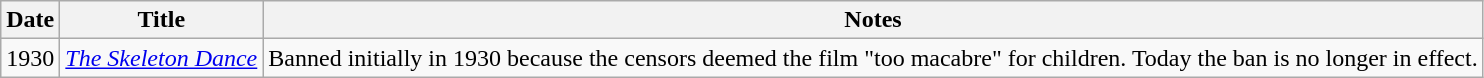<table class="wikitable sortable">
<tr>
<th>Date</th>
<th>Title</th>
<th>Notes</th>
</tr>
<tr>
<td>1930</td>
<td><em><a href='#'>The Skeleton Dance</a></em></td>
<td>Banned initially in 1930 because the censors deemed the film "too macabre" for children. Today the ban is no longer in effect.</td>
</tr>
</table>
